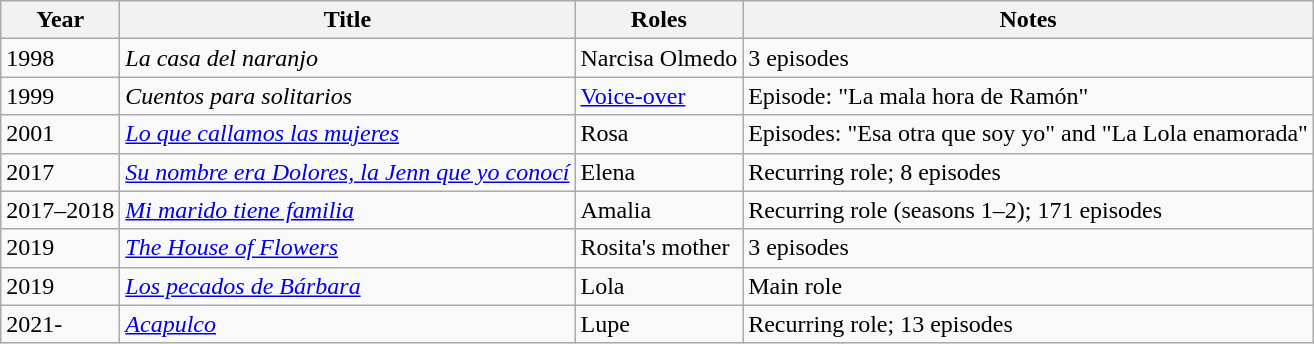<table class="wikitable sortable">
<tr>
<th>Year</th>
<th>Title</th>
<th>Roles</th>
<th>Notes</th>
</tr>
<tr>
<td>1998</td>
<td><em>La casa del naranjo</em></td>
<td>Narcisa Olmedo</td>
<td>3 episodes</td>
</tr>
<tr>
<td>1999</td>
<td><em>Cuentos para solitarios</em></td>
<td><a href='#'>Voice-over</a></td>
<td>Episode: "La mala hora de Ramón"</td>
</tr>
<tr>
<td>2001</td>
<td><em><a href='#'>Lo que callamos las mujeres</a></em></td>
<td>Rosa</td>
<td>Episodes: "Esa otra que soy yo" and "La Lola enamorada"</td>
</tr>
<tr>
<td>2017</td>
<td><em><a href='#'>Su nombre era Dolores, la Jenn que yo conocí</a></em></td>
<td>Elena</td>
<td>Recurring role; 8 episodes</td>
</tr>
<tr>
<td>2017–2018</td>
<td><em><a href='#'>Mi marido tiene familia</a></em></td>
<td>Amalia</td>
<td>Recurring role (seasons 1–2); 171 episodes</td>
</tr>
<tr>
<td>2019</td>
<td><em><a href='#'>The House of Flowers</a></em></td>
<td>Rosita's mother</td>
<td>3 episodes</td>
</tr>
<tr>
<td>2019</td>
<td><em><a href='#'>Los pecados de Bárbara</a></em></td>
<td>Lola</td>
<td>Main role</td>
</tr>
<tr>
<td>2021-</td>
<td><em><a href='#'>Acapulco</a></em></td>
<td>Lupe</td>
<td>Recurring role; 13 episodes</td>
</tr>
</table>
